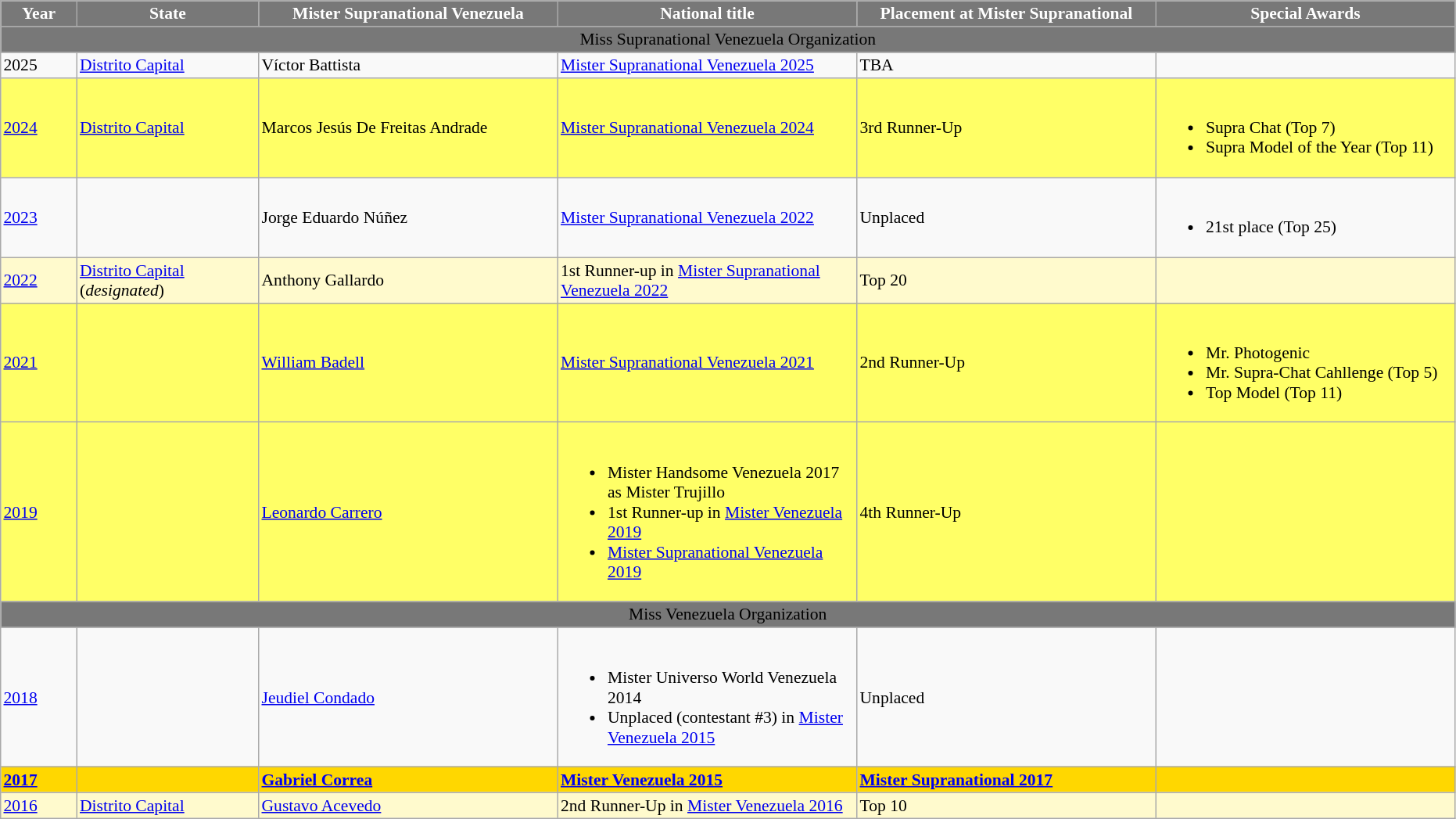<table class="sortable" border="5" cellpadding="2" cellspacing="0" align=" 0 1em 0 0" style="background: #f9f9f9; border: 1px #aaa solid; border-collapse: collapse; font-size: 90%">
<tr>
<th width="60" style="background-color:#787878;color:#FFFFFF;">Year</th>
<th width="150" style="background-color:#787878;color:#FFFFFF;">State</th>
<th width="250" style="background-color:#787878;color:#FFFFFF;">Mister Supranational Venezuela</th>
<th width="250" style="background-color:#787878;color:#FFFFFF;">National title</th>
<th width="250" style="background-color:#787878;color:#FFFFFF;">Placement at Mister Supranational</th>
<th width="250" style="background-color:#787878;color:#FFFFFF;">Special Awards</th>
</tr>
<tr bgcolor="#787878" align="center">
<td colspan="6"><span>Miss Supranational Venezuela Organization</span></td>
</tr>
<tr>
<td>2025</td>
<td> <a href='#'>Distrito Capital</a></td>
<td>Víctor Battista</td>
<td><a href='#'>Mister Supranational Venezuela 2025</a></td>
<td>TBA</td>
<td></td>
</tr>
<tr bgcolor="#FFFF66">
<td><a href='#'>2024</a></td>
<td> <a href='#'>Distrito Capital</a></td>
<td>Marcos Jesús De Freitas Andrade</td>
<td><a href='#'>Mister Supranational Venezuela 2024</a></td>
<td>3rd Runner-Up</td>
<td><br><ul><li>Supra Chat (Top 7)</li><li>Supra Model of the Year (Top 11)</li></ul></td>
</tr>
<tr>
<td><a href='#'>2023</a></td>
<td></td>
<td>Jorge Eduardo Núñez</td>
<td><a href='#'>Mister Supranational Venezuela 2022</a></td>
<td>Unplaced</td>
<td><br><ul><li>21st place (Top 25)</li></ul></td>
</tr>
<tr bgcolor="#FFFACD">
<td><a href='#'>2022</a></td>
<td> <a href='#'>Distrito Capital</a><br>(<em>designated</em>)</td>
<td>Anthony Gallardo</td>
<td>1st Runner-up in <a href='#'>Mister Supranational Venezuela 2022</a></td>
<td>Top 20</td>
<td></td>
</tr>
<tr bgcolor="#FFFF66">
<td><a href='#'>2021</a></td>
<td></td>
<td><a href='#'>William Badell</a></td>
<td><a href='#'>Mister Supranational Venezuela 2021</a></td>
<td>2nd Runner-Up</td>
<td><br><ul><li>Mr. Photogenic</li><li>Mr. Supra-Chat Cahllenge (Top 5)</li><li>Top Model (Top 11)</li></ul></td>
</tr>
<tr bgcolor="#FFFF66">
<td><a href='#'>2019</a></td>
<td></td>
<td><a href='#'>Leonardo Carrero</a></td>
<td><br><ul><li>Mister Handsome Venezuela 2017 as Mister Trujillo</li><li>1st Runner-up in <a href='#'>Mister Venezuela 2019</a></li><li><a href='#'>Mister Supranational Venezuela 2019</a></li></ul></td>
<td>4th Runner-Up</td>
<td></td>
</tr>
<tr bgcolor="#787878" align="center">
<td colspan="6"><span>Miss Venezuela Organization</span></td>
</tr>
<tr>
<td><a href='#'>2018</a></td>
<td></td>
<td><a href='#'>Jeudiel Condado</a></td>
<td><br><ul><li>Mister Universo World Venezuela 2014</li><li>Unplaced (contestant #3) in <a href='#'>Mister Venezuela 2015</a></li></ul></td>
<td>Unplaced</td>
<td></td>
</tr>
<tr style="background-color:gold; font-weight: bold ">
<td><a href='#'>2017</a></td>
<td></td>
<td><a href='#'>Gabriel Correa</a></td>
<td><a href='#'>Mister Venezuela 2015</a></td>
<td><a href='#'>Mister Supranational 2017</a></td>
<td></td>
</tr>
<tr bgcolor="#FFFACD">
<td><a href='#'>2016</a></td>
<td> <a href='#'>Distrito Capital</a></td>
<td><a href='#'>Gustavo Acevedo</a></td>
<td>2nd Runner-Up in <a href='#'>Mister Venezuela 2016</a></td>
<td>Top 10</td>
<td></td>
</tr>
</table>
